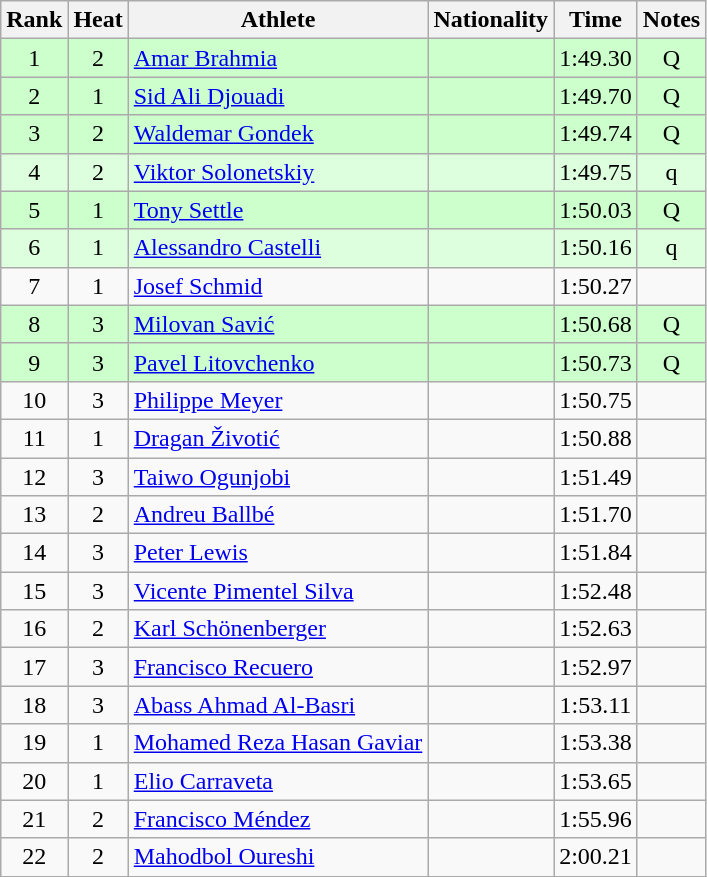<table class="wikitable sortable" style="text-align:center">
<tr>
<th>Rank</th>
<th>Heat</th>
<th>Athlete</th>
<th>Nationality</th>
<th>Time</th>
<th>Notes</th>
</tr>
<tr bgcolor=ccffcc>
<td>1</td>
<td>2</td>
<td align=left><a href='#'>Amar Brahmia</a></td>
<td align=left></td>
<td>1:49.30</td>
<td>Q</td>
</tr>
<tr bgcolor=ccffcc>
<td>2</td>
<td>1</td>
<td align=left><a href='#'>Sid Ali Djouadi</a></td>
<td align=left></td>
<td>1:49.70</td>
<td>Q</td>
</tr>
<tr bgcolor=ccffcc>
<td>3</td>
<td>2</td>
<td align=left><a href='#'>Waldemar Gondek</a></td>
<td align=left></td>
<td>1:49.74</td>
<td>Q</td>
</tr>
<tr bgcolor=ddffdd>
<td>4</td>
<td>2</td>
<td align=left><a href='#'>Viktor Solonetskiy</a></td>
<td align=left></td>
<td>1:49.75</td>
<td>q</td>
</tr>
<tr bgcolor=ccffcc>
<td>5</td>
<td>1</td>
<td align=left><a href='#'>Tony Settle</a></td>
<td align=left></td>
<td>1:50.03</td>
<td>Q</td>
</tr>
<tr bgcolor=ddffdd>
<td>6</td>
<td>1</td>
<td align=left><a href='#'>Alessandro Castelli</a></td>
<td align=left></td>
<td>1:50.16</td>
<td>q</td>
</tr>
<tr>
<td>7</td>
<td>1</td>
<td align=left><a href='#'>Josef Schmid</a></td>
<td align=left></td>
<td>1:50.27</td>
<td></td>
</tr>
<tr bgcolor=ccffcc>
<td>8</td>
<td>3</td>
<td align=left><a href='#'>Milovan Savić</a></td>
<td align=left></td>
<td>1:50.68</td>
<td>Q</td>
</tr>
<tr bgcolor=ccffcc>
<td>9</td>
<td>3</td>
<td align=left><a href='#'>Pavel Litovchenko</a></td>
<td align=left></td>
<td>1:50.73</td>
<td>Q</td>
</tr>
<tr>
<td>10</td>
<td>3</td>
<td align=left><a href='#'>Philippe Meyer</a></td>
<td align=left></td>
<td>1:50.75</td>
<td></td>
</tr>
<tr>
<td>11</td>
<td>1</td>
<td align=left><a href='#'>Dragan Životić</a></td>
<td align=left></td>
<td>1:50.88</td>
<td></td>
</tr>
<tr>
<td>12</td>
<td>3</td>
<td align=left><a href='#'>Taiwo Ogunjobi</a></td>
<td align=left></td>
<td>1:51.49</td>
<td></td>
</tr>
<tr>
<td>13</td>
<td>2</td>
<td align=left><a href='#'>Andreu Ballbé</a></td>
<td align=left></td>
<td>1:51.70</td>
<td></td>
</tr>
<tr>
<td>14</td>
<td>3</td>
<td align=left><a href='#'>Peter Lewis</a></td>
<td align=left></td>
<td>1:51.84</td>
<td></td>
</tr>
<tr>
<td>15</td>
<td>3</td>
<td align=left><a href='#'>Vicente Pimentel Silva</a></td>
<td align=left></td>
<td>1:52.48</td>
<td></td>
</tr>
<tr>
<td>16</td>
<td>2</td>
<td align=left><a href='#'>Karl Schönenberger</a></td>
<td align=left></td>
<td>1:52.63</td>
<td></td>
</tr>
<tr>
<td>17</td>
<td>3</td>
<td align=left><a href='#'>Francisco Recuero</a></td>
<td align=left></td>
<td>1:52.97</td>
<td></td>
</tr>
<tr>
<td>18</td>
<td>3</td>
<td align=left><a href='#'>Abass Ahmad Al-Basri</a></td>
<td align=left></td>
<td>1:53.11</td>
<td></td>
</tr>
<tr>
<td>19</td>
<td>1</td>
<td align=left><a href='#'>Mohamed Reza Hasan Gaviar</a></td>
<td align=left></td>
<td>1:53.38</td>
<td></td>
</tr>
<tr>
<td>20</td>
<td>1</td>
<td align=left><a href='#'>Elio Carraveta</a></td>
<td align=left></td>
<td>1:53.65</td>
<td></td>
</tr>
<tr>
<td>21</td>
<td>2</td>
<td align=left><a href='#'>Francisco Méndez</a></td>
<td align=left></td>
<td>1:55.96</td>
<td></td>
</tr>
<tr>
<td>22</td>
<td>2</td>
<td align=left><a href='#'>Mahodbol Oureshi</a></td>
<td align=left></td>
<td>2:00.21</td>
<td></td>
</tr>
</table>
